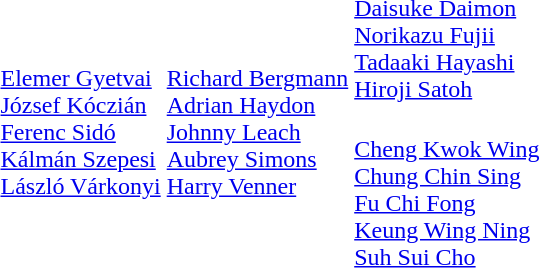<table>
<tr>
<td rowspan=2></td>
<td rowspan=2><br><a href='#'>Elemer Gyetvai</a><br><a href='#'>József Kóczián</a><br><a href='#'>Ferenc Sidó</a><br><a href='#'>Kálmán Szepesi</a><br><a href='#'>László Várkonyi</a></td>
<td rowspan=2><br><a href='#'>Richard Bergmann</a><br><a href='#'>Adrian Haydon</a><br><a href='#'>Johnny Leach</a><br><a href='#'>Aubrey Simons</a><br><a href='#'>Harry Venner</a></td>
<td><br><a href='#'>Daisuke Daimon</a><br><a href='#'>Norikazu Fujii</a><br><a href='#'>Tadaaki Hayashi</a><br><a href='#'>Hiroji Satoh</a></td>
</tr>
<tr>
<td><br><a href='#'>Cheng Kwok Wing</a><br><a href='#'>Chung Chin Sing</a><br><a href='#'>Fu Chi Fong</a><br><a href='#'>Keung Wing Ning</a><br><a href='#'>Suh Sui Cho</a></td>
</tr>
</table>
